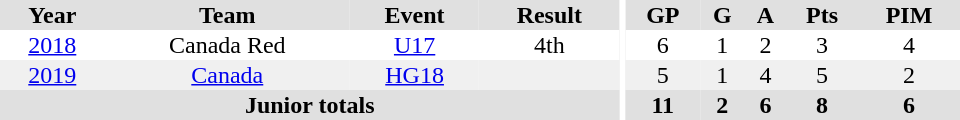<table border="0" cellpadding="1" cellspacing="0" ID="Table3" style="text-align:center; width:40em">
<tr bgcolor="#e0e0e0">
<th>Year</th>
<th>Team</th>
<th>Event</th>
<th>Result</th>
<th rowspan="99" bgcolor="#ffffff"></th>
<th>GP</th>
<th>G</th>
<th>A</th>
<th>Pts</th>
<th>PIM</th>
</tr>
<tr>
<td><a href='#'>2018</a></td>
<td>Canada Red</td>
<td><a href='#'>U17</a></td>
<td>4th</td>
<td>6</td>
<td>1</td>
<td>2</td>
<td>3</td>
<td>4</td>
</tr>
<tr bgcolor="#f0f0f0">
<td><a href='#'>2019</a></td>
<td><a href='#'>Canada</a></td>
<td><a href='#'>HG18</a></td>
<td></td>
<td>5</td>
<td>1</td>
<td>4</td>
<td>5</td>
<td>2</td>
</tr>
<tr bgcolor="#e0e0e0">
<th colspan="4">Junior totals</th>
<th>11</th>
<th>2</th>
<th>6</th>
<th>8</th>
<th>6</th>
</tr>
</table>
